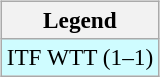<table>
<tr valign=top>
<td><br><table class="wikitable" style=font-size:97%>
<tr>
<th>Legend</th>
</tr>
<tr style="background:#cffcff;">
<td>ITF WTT (1–1)</td>
</tr>
</table>
</td>
<td></td>
</tr>
</table>
